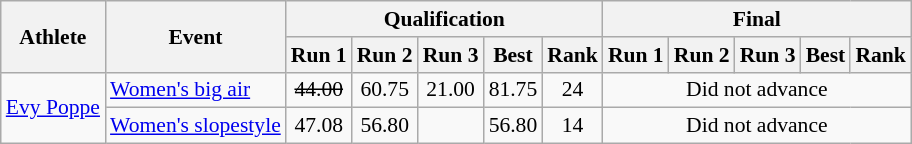<table class=wikitable style=font-size:90%;text-align:center>
<tr>
<th rowspan="2">Athlete</th>
<th rowspan="2">Event</th>
<th colspan="5">Qualification</th>
<th colspan="5">Final</th>
</tr>
<tr>
<th>Run 1</th>
<th>Run 2</th>
<th>Run 3</th>
<th>Best</th>
<th>Rank</th>
<th>Run 1</th>
<th>Run 2</th>
<th>Run 3</th>
<th>Best</th>
<th>Rank</th>
</tr>
<tr>
<td align=left rowspan=2><a href='#'>Evy Poppe</a></td>
<td align=left><a href='#'>Women's big air</a></td>
<td><s>44.00</s></td>
<td>60.75</td>
<td>21.00</td>
<td>81.75</td>
<td>24</td>
<td colspan=5>Did not advance</td>
</tr>
<tr>
<td align=left><a href='#'>Women's slopestyle</a></td>
<td>47.08</td>
<td>56.80</td>
<td></td>
<td>56.80</td>
<td>14</td>
<td colspan=5>Did not advance</td>
</tr>
</table>
